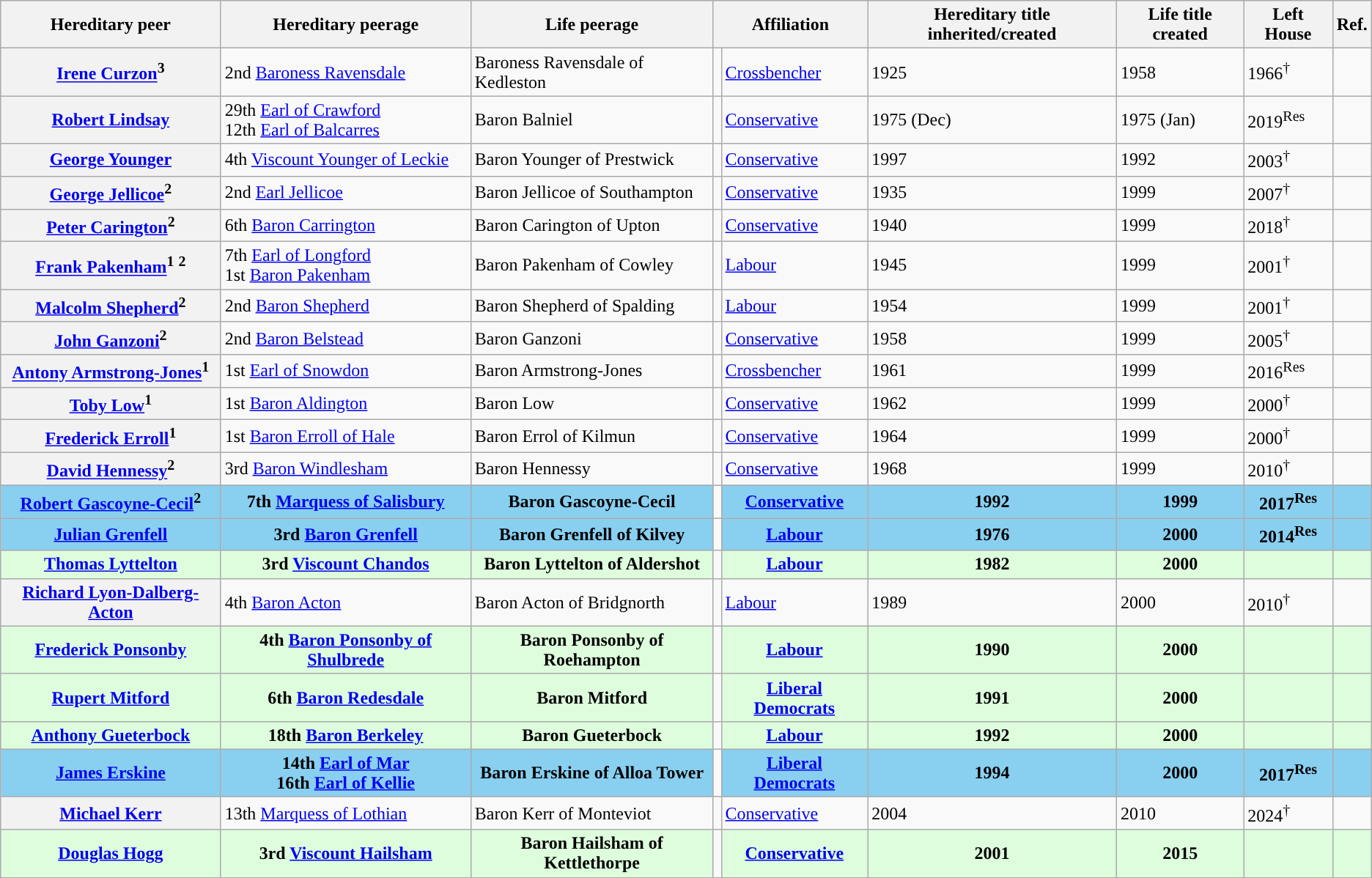<table class="wikitable plainrowheaders sortable">
<tr>
<th scope="col">Hereditary peer</th>
<th scope="col">Hereditary peerage</th>
<th scope="col">Life peerage</th>
<th colspan="2" scope="col">Affiliation</th>
<th scope="col">Hereditary title inherited/created</th>
<th scope="col">Life title created</th>
<th scope="col">Left House</th>
<th class="unsortable" scope="col"><abbr>Ref.</abbr></th>
</tr>
<tr>
<th scope="row"><a href='#'>Irene Curzon</a><sup>3</sup></th>
<td>2nd <a href='#'>Baroness Ravensdale</a></td>
<td>Baroness Ravensdale of Kedleston</td>
<td style="background-color: "></td>
<td><a href='#'>Crossbencher</a></td>
<td>1925</td>
<td>1958</td>
<td>1966<sup>†</sup></td>
<td></td>
</tr>
<tr>
<th scope="row"><a href='#'>Robert Lindsay</a></th>
<td>29th <a href='#'>Earl of Crawford</a><br>12th <a href='#'>Earl of Balcarres</a></td>
<td>Baron Balniel</td>
<td style="background-color: "></td>
<td><a href='#'>Conservative</a></td>
<td>1975 (Dec)</td>
<td>1975 (Jan)</td>
<td>2019<sup>Res</sup></td>
<td></td>
</tr>
<tr>
<th scope="row"><a href='#'>George Younger</a></th>
<td>4th <a href='#'>Viscount Younger of Leckie</a></td>
<td>Baron Younger of Prestwick</td>
<td style="background-color: "></td>
<td><a href='#'>Conservative</a></td>
<td>1997</td>
<td>1992</td>
<td>2003<sup>†</sup></td>
<td></td>
</tr>
<tr>
<th scope="row"><a href='#'>George Jellicoe</a><sup>2</sup></th>
<td>2nd <a href='#'>Earl Jellicoe</a></td>
<td>Baron Jellicoe of Southampton</td>
<td style="background-color: "></td>
<td><a href='#'>Conservative</a></td>
<td>1935</td>
<td>1999</td>
<td>2007<sup>†</sup></td>
<td></td>
</tr>
<tr>
<th scope="row"><a href='#'>Peter Carington</a><sup>2</sup></th>
<td>6th <a href='#'>Baron Carrington</a></td>
<td>Baron Carington of Upton</td>
<td style="background-color: "></td>
<td><a href='#'>Conservative</a></td>
<td>1940</td>
<td>1999</td>
<td>2018<sup>†</sup></td>
<td></td>
</tr>
<tr>
<th scope="row"><a href='#'>Frank Pakenham</a><sup>1</sup> <sup>2</sup></th>
<td>7th <a href='#'>Earl of Longford</a><br>1st <a href='#'>Baron Pakenham</a></td>
<td>Baron Pakenham of Cowley</td>
<td style="background-color: "></td>
<td><a href='#'>Labour</a></td>
<td>1945</td>
<td>1999</td>
<td>2001<sup>†</sup></td>
<td></td>
</tr>
<tr>
<th scope="row"><a href='#'>Malcolm Shepherd</a><sup>2</sup></th>
<td>2nd <a href='#'>Baron Shepherd</a></td>
<td>Baron Shepherd of Spalding</td>
<td style="background-color: "></td>
<td><a href='#'>Labour</a></td>
<td>1954</td>
<td>1999</td>
<td>2001<sup>†</sup></td>
<td></td>
</tr>
<tr>
<th scope="row"><a href='#'>John Ganzoni</a><sup>2</sup></th>
<td>2nd <a href='#'>Baron Belstead</a></td>
<td>Baron Ganzoni</td>
<td style="background-color: "></td>
<td><a href='#'>Conservative</a></td>
<td>1958</td>
<td>1999</td>
<td>2005<sup>†</sup></td>
<td></td>
</tr>
<tr>
<th scope="row"><a href='#'>Antony Armstrong-Jones</a><sup>1</sup></th>
<td>1st <a href='#'>Earl of Snowdon</a></td>
<td>Baron Armstrong-Jones</td>
<td style="background-color: "></td>
<td><a href='#'>Crossbencher</a></td>
<td>1961</td>
<td>1999</td>
<td>2016<sup>Res</sup></td>
<td></td>
</tr>
<tr>
<th scope="row"><a href='#'>Toby Low</a><sup>1</sup></th>
<td>1st <a href='#'>Baron Aldington</a></td>
<td>Baron Low</td>
<td style="background-color: "></td>
<td><a href='#'>Conservative</a></td>
<td>1962</td>
<td>1999</td>
<td>2000<sup>†</sup></td>
<td></td>
</tr>
<tr>
<th scope="row"><a href='#'>Frederick Erroll</a><sup>1</sup></th>
<td>1st <a href='#'>Baron Erroll of Hale</a></td>
<td>Baron Errol of Kilmun</td>
<td style="background-color: "></td>
<td><a href='#'>Conservative</a></td>
<td>1964</td>
<td>1999</td>
<td>2000<sup>†</sup></td>
<td></td>
</tr>
<tr>
<th scope="row"><a href='#'>David Hennessy</a><sup>2</sup></th>
<td>3rd <a href='#'>Baron Windlesham</a></td>
<td>Baron Hennessy</td>
<td style="background-color: "></td>
<td><a href='#'>Conservative</a></td>
<td>1968</td>
<td>1999</td>
<td>2010<sup>†</sup></td>
<td></td>
</tr>
<tr>
<th scope="row" style="background:#89CFF0"><a href='#'>Robert Gascoyne-Cecil</a><sup>2</sup></th>
<th scope="row" style="background:#89CFF0">7th <a href='#'>Marquess of Salisbury</a></th>
<th scope="row" style="background:#89CFF0">Baron Gascoyne-Cecil</th>
<td style="background-color: "></td>
<th scope="row" style="background:#89CFF0"><a href='#'>Conservative</a></th>
<th scope="row" style="background:#89CFF0">1992</th>
<th scope="row" style="background:#89CFF0">1999</th>
<th scope="row" style="background:#89CFF0">2017<sup>Res</sup></th>
<th scope="row" style="background:#89CFF0"></th>
</tr>
<tr>
<th scope="row" style="background:#89CFF0"><a href='#'>Julian Grenfell</a></th>
<th scope="row" style="background:#89CFF0">3rd <a href='#'>Baron Grenfell</a></th>
<th scope="row" style="background:#89CFF0">Baron Grenfell of Kilvey</th>
<td style="background-color: "></td>
<th scope="row" style="background:#89CFF0"><a href='#'>Labour</a></th>
<th scope="row" style="background:#89CFF0">1976</th>
<th scope="row" style="background:#89CFF0">2000</th>
<th scope="row" style="background:#89CFF0">2014<sup>Res</sup></th>
<th scope="row" style="background:#89CFF0"></th>
</tr>
<tr>
<th scope="row" style="background:#DDFDDD"><a href='#'>Thomas Lyttelton</a></th>
<th scope="row" style="background:#DDFDDD">3rd <a href='#'>Viscount Chandos</a></th>
<th scope="row" style="background:#DDFDDD">Baron Lyttelton of Aldershot</th>
<td style="background-color: "></td>
<th scope="row" style="background:#DDFDDD"><a href='#'>Labour</a></th>
<th scope="row" style="background:#DDFDDD">1982</th>
<th scope="row" style="background:#DDFDDD">2000</th>
<th scope="row" style="background:#DDFDDD"></th>
<th scope="row" style="background:#DDFDDD"></th>
</tr>
<tr>
<th scope="row"><a href='#'>Richard Lyon-Dalberg-Acton</a></th>
<td>4th <a href='#'>Baron Acton</a></td>
<td>Baron Acton of Bridgnorth</td>
<td style="background-color: "></td>
<td><a href='#'>Labour</a></td>
<td>1989</td>
<td>2000</td>
<td>2010<sup>†</sup></td>
<td></td>
</tr>
<tr>
<th scope="row" style="background:#DDFDDD"><a href='#'>Frederick Ponsonby</a></th>
<th scope="row" style="background:#DDFDDD">4th <a href='#'>Baron Ponsonby of Shulbrede</a></th>
<th scope="row" style="background:#DDFDDD">Baron Ponsonby of Roehampton</th>
<td style="background-color: "></td>
<th scope="row" style="background:#DDFDDD"><a href='#'>Labour</a></th>
<th scope="row" style="background:#DDFDDD">1990</th>
<th scope="row" style="background:#DDFDDD">2000</th>
<th scope="row" style="background:#DDFDDD"></th>
<th scope="row" style="background:#DDFDDD"></th>
</tr>
<tr>
<th scope="row" style="background:#DDFDDD"><a href='#'>Rupert Mitford</a></th>
<th scope="row" style="background:#DDFDDD">6th <a href='#'>Baron Redesdale</a></th>
<th scope="row" style="background:#DDFDDD">Baron Mitford</th>
<td style="background-color: "></td>
<th scope="row" style="background:#DDFDDD"><a href='#'>Liberal Democrats</a></th>
<th scope="row" style="background:#DDFDDD">1991</th>
<th scope="row" style="background:#DDFDDD">2000</th>
<th scope="row" style="background:#DDFDDD"></th>
<th scope="row" style="background:#DDFDDD"></th>
</tr>
<tr>
<th scope="row" style="background:#DDFDDD"><a href='#'>Anthony Gueterbock</a></th>
<th scope="row" style="background:#DDFDDD">18th <a href='#'>Baron Berkeley</a></th>
<th scope="row" style="background:#DDFDDD">Baron Gueterbock</th>
<td style="background-color: "></td>
<th scope="row" style="background:#DDFDDD"><a href='#'>Labour</a></th>
<th scope="row" style="background:#DDFDDD">1992</th>
<th scope="row" style="background:#DDFDDD">2000</th>
<th scope="row" style="background:#DDFDDD"></th>
<th scope="row" style="background:#DDFDDD"></th>
</tr>
<tr>
<th scope="row" style="background:#89CFF0"><a href='#'>James Erskine</a></th>
<th scope="row" style="background:#89CFF0">14th <a href='#'>Earl of Mar</a><br>16th <a href='#'>Earl of Kellie</a></th>
<th scope="row" style="background:#89CFF0">Baron Erskine of Alloa Tower</th>
<td style="background-color: "></td>
<th scope="row" style="background:#89CFF0"><a href='#'>Liberal Democrats</a></th>
<th scope="row" style="background:#89CFF0">1994</th>
<th scope="row" style="background:#89CFF0">2000</th>
<th scope="row" style="background:#89CFF0">2017<sup>Res</sup></th>
<th scope="row" style="background:#89CFF0"></th>
</tr>
<tr>
<th scope="row"><a href='#'>Michael Kerr</a></th>
<td>13th <a href='#'>Marquess of Lothian</a></td>
<td>Baron Kerr of Monteviot</td>
<td style="background-color: "></td>
<td><a href='#'>Conservative</a></td>
<td>2004</td>
<td>2010</td>
<td>2024<sup>†</sup></td>
<td></td>
</tr>
<tr>
<th scope="row" style="background:#DDFDDD"><a href='#'>Douglas Hogg</a></th>
<th scope="row" style="background:#DDFDDD">3rd <a href='#'>Viscount Hailsham</a></th>
<th scope="row" style="background:#DDFDDD">Baron Hailsham of Kettlethorpe</th>
<td style="background-color: "></td>
<th scope="row" style="background:#DDFDDD"><a href='#'>Conservative</a></th>
<th scope="row" style="background:#DDFDDD">2001</th>
<th scope="row" style="background:#DDFDDD">2015</th>
<th scope="row" style="background:#DDFDDD"></th>
<th scope="row" style="background:#DDFDDD"></th>
</tr>
</table>
